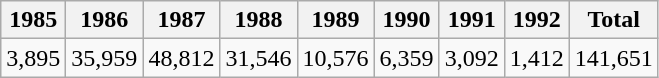<table class="wikitable">
<tr>
<th>1985</th>
<th>1986</th>
<th>1987</th>
<th>1988</th>
<th>1989</th>
<th>1990</th>
<th>1991</th>
<th>1992</th>
<th>Total</th>
</tr>
<tr>
<td>3,895</td>
<td>35,959</td>
<td>48,812</td>
<td>31,546</td>
<td>10,576</td>
<td>6,359</td>
<td>3,092</td>
<td>1,412</td>
<td>141,651</td>
</tr>
</table>
